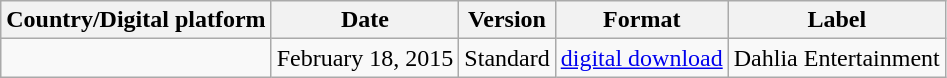<table class="wikitable">
<tr>
<th>Country/Digital platform</th>
<th>Date</th>
<th>Version</th>
<th>Format</th>
<th>Label</th>
</tr>
<tr>
<td></td>
<td>February 18, 2015</td>
<td>Standard</td>
<td><a href='#'>digital download</a></td>
<td>Dahlia Entertainment</td>
</tr>
</table>
